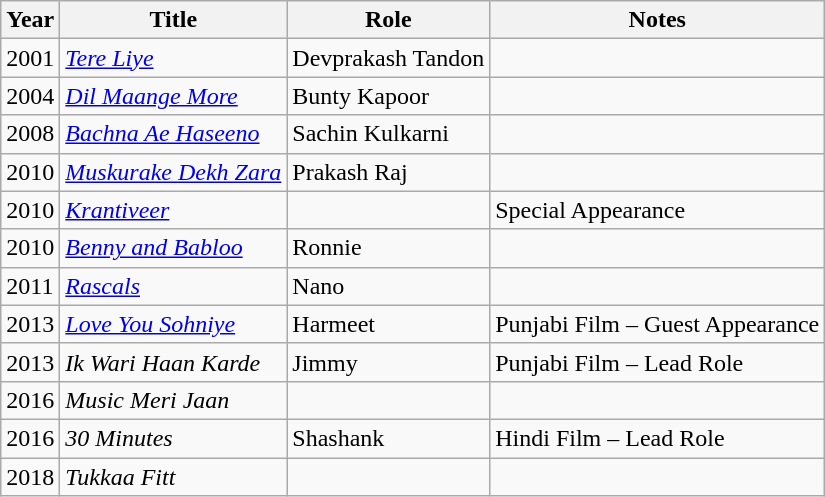<table class="wikitable sortable">
<tr>
<th>Year</th>
<th>Title</th>
<th>Role</th>
<th>Notes</th>
</tr>
<tr>
<td>2001</td>
<td><em><a href='#'>Tere Liye</a></em></td>
<td>Devprakash Tandon</td>
<td></td>
</tr>
<tr>
<td>2004</td>
<td><em><a href='#'>Dil Maange More</a></em></td>
<td>Bunty Kapoor</td>
<td></td>
</tr>
<tr>
<td>2008</td>
<td><em><a href='#'>Bachna Ae Haseeno</a></em></td>
<td>Sachin Kulkarni</td>
<td></td>
</tr>
<tr>
<td>2010</td>
<td><em><a href='#'>Muskurake Dekh Zara</a></em></td>
<td>Prakash Raj</td>
<td></td>
</tr>
<tr>
<td>2010</td>
<td><em><a href='#'>Krantiveer</a></em></td>
<td></td>
<td>Special Appearance</td>
</tr>
<tr>
<td>2010</td>
<td><em><a href='#'>Benny and Babloo</a></em></td>
<td>Ronnie</td>
<td></td>
</tr>
<tr>
<td>2011</td>
<td><em><a href='#'>Rascals</a></em></td>
<td>Nano</td>
<td></td>
</tr>
<tr>
<td>2013</td>
<td><em><a href='#'>Love You Sohniye</a></em></td>
<td>Harmeet</td>
<td>Punjabi Film – Guest Appearance</td>
</tr>
<tr>
<td>2013</td>
<td><em>Ik Wari Haan Karde</em></td>
<td>Jimmy</td>
<td>Punjabi Film – Lead Role</td>
</tr>
<tr>
<td>2016</td>
<td><em>Music Meri Jaan</em></td>
<td></td>
<td></td>
</tr>
<tr>
<td>2016</td>
<td><em>30 Minutes</em></td>
<td>Shashank</td>
<td>Hindi Film – Lead Role</td>
</tr>
<tr>
<td>2018</td>
<td><em>Tukkaa Fitt</em></td>
<td></td>
<td></td>
</tr>
</table>
